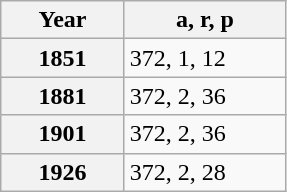<table class="wikitable" style="margin:0 0 0 3em; border:1px solid darkgrey;">
<tr>
<th style="width:75px;">Year</th>
<th style="width:100px;">a, r, p</th>
</tr>
<tr>
<th>1851</th>
<td>372, 1, 12</td>
</tr>
<tr>
<th>1881</th>
<td>372, 2, 36 </td>
</tr>
<tr>
<th>1901</th>
<td>372, 2, 36 </td>
</tr>
<tr>
<th>1926</th>
<td>372, 2, 28 </td>
</tr>
</table>
